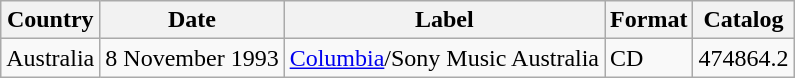<table class="wikitable">
<tr>
<th>Country</th>
<th>Date</th>
<th>Label</th>
<th>Format</th>
<th>Catalog</th>
</tr>
<tr>
<td>Australia</td>
<td>8 November 1993</td>
<td><a href='#'>Columbia</a>/Sony Music Australia</td>
<td>CD</td>
<td>474864.2</td>
</tr>
</table>
